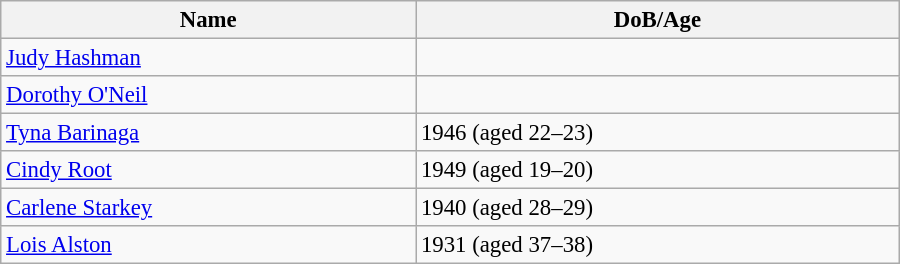<table class="wikitable" style="width:600px; font-size:95%;">
<tr>
<th align="left">Name</th>
<th align="left">DoB/Age</th>
</tr>
<tr>
<td align="left"><a href='#'>Judy Hashman</a></td>
<td align="left"></td>
</tr>
<tr>
<td align="left"><a href='#'>Dorothy O'Neil</a></td>
<td align="left"></td>
</tr>
<tr>
<td align="left"><a href='#'>Tyna Barinaga</a></td>
<td align="left">1946 (aged 22–23)</td>
</tr>
<tr>
<td align="left"><a href='#'>Cindy Root</a></td>
<td align="left">1949 (aged 19–20)</td>
</tr>
<tr>
<td align="left"><a href='#'>Carlene Starkey</a></td>
<td align="left">1940 (aged 28–29)</td>
</tr>
<tr>
<td align="left"><a href='#'>Lois Alston</a></td>
<td align="left">1931 (aged 37–38)</td>
</tr>
</table>
